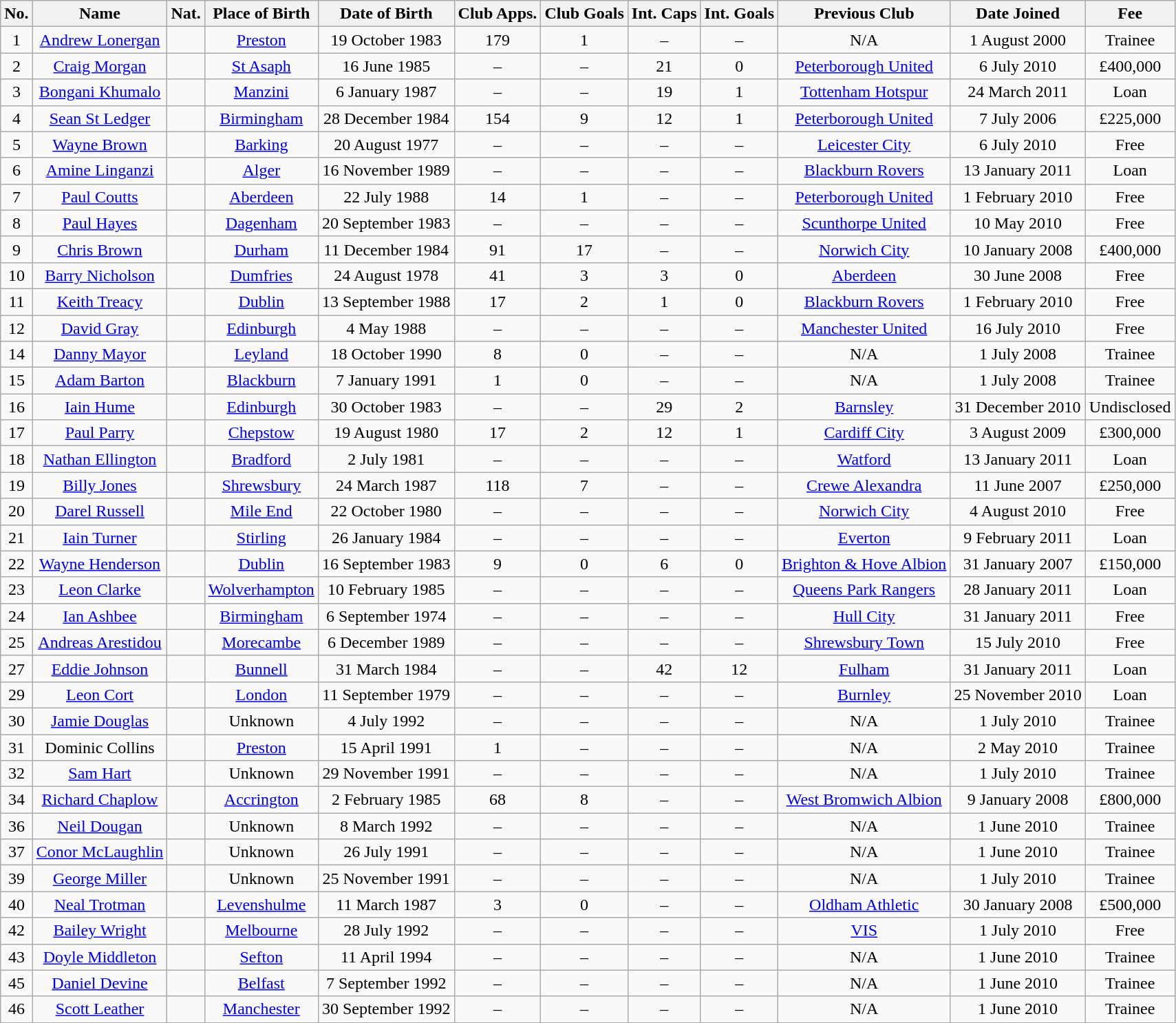<table class="wikitable" style="text-align:center;">
<tr>
<th>No.</th>
<th>Name</th>
<th>Nat.</th>
<th>Place of Birth</th>
<th>Date of Birth</th>
<th>Club Apps.</th>
<th>Club Goals</th>
<th>Int. Caps</th>
<th>Int. Goals</th>
<th>Previous Club</th>
<th>Date Joined</th>
<th>Fee</th>
</tr>
<tr>
<td>1</td>
<td><a href='#'>Andrew Lonergan</a></td>
<td></td>
<td><a href='#'>Preston</a></td>
<td>19 October 1983</td>
<td>179</td>
<td>1</td>
<td>–</td>
<td>–</td>
<td>N/A</td>
<td>1 August 2000</td>
<td>Trainee</td>
</tr>
<tr>
<td>2</td>
<td><a href='#'>Craig Morgan</a></td>
<td></td>
<td><a href='#'>St Asaph</a></td>
<td>16 June 1985</td>
<td>–</td>
<td>–</td>
<td>21</td>
<td>0</td>
<td><a href='#'>Peterborough United</a></td>
<td>6 July 2010</td>
<td>£400,000</td>
</tr>
<tr>
<td>3</td>
<td><a href='#'>Bongani Khumalo</a></td>
<td></td>
<td><a href='#'>Manzini</a></td>
<td>6 January 1987</td>
<td>–</td>
<td>–</td>
<td>19</td>
<td>1</td>
<td><a href='#'>Tottenham Hotspur</a></td>
<td>24 March 2011</td>
<td>Loan</td>
</tr>
<tr>
<td>4</td>
<td><a href='#'>Sean St Ledger</a></td>
<td></td>
<td><a href='#'>Birmingham</a></td>
<td>28 December 1984</td>
<td>154</td>
<td>9</td>
<td>12</td>
<td>1</td>
<td><a href='#'>Peterborough United</a></td>
<td>7 July 2006</td>
<td>£225,000</td>
</tr>
<tr>
<td>5</td>
<td><a href='#'>Wayne Brown</a></td>
<td></td>
<td><a href='#'>Barking</a></td>
<td>20 August 1977</td>
<td>–</td>
<td>–</td>
<td>–</td>
<td>–</td>
<td><a href='#'>Leicester City</a></td>
<td>6 July 2010</td>
<td>Free</td>
</tr>
<tr>
<td>6</td>
<td><a href='#'>Amine Linganzi</a></td>
<td></td>
<td><a href='#'>Alger</a></td>
<td>16 November 1989</td>
<td>–</td>
<td>–</td>
<td>–</td>
<td>–</td>
<td><a href='#'>Blackburn Rovers</a></td>
<td>13 January 2011</td>
<td>Loan</td>
</tr>
<tr>
<td>7</td>
<td><a href='#'>Paul Coutts</a></td>
<td></td>
<td><a href='#'>Aberdeen</a></td>
<td>22 July 1988</td>
<td>14</td>
<td>1</td>
<td>–</td>
<td>–</td>
<td><a href='#'>Peterborough United</a></td>
<td>1 February 2010</td>
<td>Free</td>
</tr>
<tr>
<td>8</td>
<td><a href='#'>Paul Hayes</a></td>
<td></td>
<td><a href='#'>Dagenham</a></td>
<td>20 September 1983</td>
<td>–</td>
<td>–</td>
<td>–</td>
<td>–</td>
<td><a href='#'>Scunthorpe United</a></td>
<td>10 May 2010</td>
<td>Free</td>
</tr>
<tr>
<td>9</td>
<td><a href='#'>Chris Brown</a></td>
<td></td>
<td><a href='#'>Durham</a></td>
<td>11 December 1984</td>
<td>91</td>
<td>17</td>
<td>–</td>
<td>–</td>
<td><a href='#'>Norwich City</a></td>
<td>10 January 2008</td>
<td>£400,000</td>
</tr>
<tr>
<td>10</td>
<td><a href='#'>Barry Nicholson</a></td>
<td></td>
<td><a href='#'>Dumfries</a></td>
<td>24 August 1978</td>
<td>41</td>
<td>3</td>
<td>3</td>
<td>0</td>
<td><a href='#'>Aberdeen</a></td>
<td>30 June 2008</td>
<td>Free</td>
</tr>
<tr>
<td>11</td>
<td><a href='#'>Keith Treacy</a></td>
<td></td>
<td><a href='#'>Dublin</a></td>
<td>13 September 1988</td>
<td>17</td>
<td>2</td>
<td>1</td>
<td>0</td>
<td><a href='#'>Blackburn Rovers</a></td>
<td>1 February 2010</td>
<td>Free</td>
</tr>
<tr>
<td>12</td>
<td><a href='#'>David Gray</a></td>
<td></td>
<td><a href='#'>Edinburgh</a></td>
<td>4 May 1988</td>
<td>–</td>
<td>–</td>
<td>–</td>
<td>–</td>
<td><a href='#'>Manchester United</a></td>
<td>16 July 2010</td>
<td>Free</td>
</tr>
<tr>
<td>14</td>
<td><a href='#'>Danny Mayor</a></td>
<td></td>
<td><a href='#'>Leyland</a></td>
<td>18 October 1990</td>
<td>8</td>
<td>0</td>
<td>–</td>
<td>–</td>
<td>N/A</td>
<td>1 July 2008</td>
<td>Trainee</td>
</tr>
<tr>
<td>15</td>
<td><a href='#'>Adam Barton</a></td>
<td></td>
<td><a href='#'>Blackburn</a></td>
<td>7 January 1991</td>
<td>1</td>
<td>0</td>
<td>–</td>
<td>–</td>
<td>N/A</td>
<td>1 July 2008</td>
<td>Trainee</td>
</tr>
<tr>
<td>16</td>
<td><a href='#'>Iain Hume</a></td>
<td></td>
<td><a href='#'>Edinburgh</a></td>
<td>30 October 1983</td>
<td>–</td>
<td>–</td>
<td>29</td>
<td>2</td>
<td><a href='#'>Barnsley</a></td>
<td>31 December 2010</td>
<td>Undisclosed</td>
</tr>
<tr>
<td>17</td>
<td><a href='#'>Paul Parry</a></td>
<td></td>
<td><a href='#'>Chepstow</a></td>
<td>19 August 1980</td>
<td>17</td>
<td>2</td>
<td>12</td>
<td>1</td>
<td><a href='#'>Cardiff City</a></td>
<td>3 August 2009</td>
<td>£300,000</td>
</tr>
<tr>
<td>18</td>
<td><a href='#'>Nathan Ellington</a></td>
<td></td>
<td><a href='#'>Bradford</a></td>
<td>2 July 1981</td>
<td>–</td>
<td>–</td>
<td>–</td>
<td>–</td>
<td><a href='#'>Watford</a></td>
<td>13 January 2011</td>
<td>Loan</td>
</tr>
<tr>
<td>19</td>
<td><a href='#'>Billy Jones</a></td>
<td></td>
<td><a href='#'>Shrewsbury</a></td>
<td>24 March 1987</td>
<td>118</td>
<td>7</td>
<td>–</td>
<td>–</td>
<td><a href='#'>Crewe Alexandra</a></td>
<td>11 June 2007</td>
<td>£250,000</td>
</tr>
<tr>
<td>20</td>
<td><a href='#'>Darel Russell</a></td>
<td></td>
<td><a href='#'>Mile End</a></td>
<td>22 October 1980</td>
<td>–</td>
<td>–</td>
<td>–</td>
<td>–</td>
<td><a href='#'>Norwich City</a></td>
<td>4 August 2010</td>
<td>Free</td>
</tr>
<tr>
<td>21</td>
<td><a href='#'>Iain Turner</a></td>
<td></td>
<td><a href='#'>Stirling</a></td>
<td>26 January 1984</td>
<td>–</td>
<td>–</td>
<td>–</td>
<td>–</td>
<td><a href='#'>Everton</a></td>
<td>9 February 2011</td>
<td>Loan</td>
</tr>
<tr>
<td>22</td>
<td><a href='#'>Wayne Henderson</a></td>
<td></td>
<td><a href='#'>Dublin</a></td>
<td>16 September 1983</td>
<td>9</td>
<td>0</td>
<td>6</td>
<td>0</td>
<td><a href='#'>Brighton & Hove Albion</a></td>
<td>31 January 2007</td>
<td>£150,000</td>
</tr>
<tr>
<td>23</td>
<td><a href='#'>Leon Clarke</a></td>
<td></td>
<td><a href='#'>Wolverhampton</a></td>
<td>10 February 1985</td>
<td>–</td>
<td>–</td>
<td>–</td>
<td>–</td>
<td><a href='#'>Queens Park Rangers</a></td>
<td>28 January 2011</td>
<td>Loan</td>
</tr>
<tr>
<td>24</td>
<td><a href='#'>Ian Ashbee</a></td>
<td></td>
<td><a href='#'>Birmingham</a></td>
<td>6 September 1974</td>
<td>–</td>
<td>–</td>
<td>–</td>
<td>–</td>
<td><a href='#'>Hull City</a></td>
<td>31 January 2011</td>
<td>Free</td>
</tr>
<tr>
<td>25</td>
<td><a href='#'>Andreas Arestidou</a></td>
<td></td>
<td><a href='#'>Morecambe</a></td>
<td>6 December 1989</td>
<td>–</td>
<td>–</td>
<td>–</td>
<td>–</td>
<td><a href='#'>Shrewsbury Town</a></td>
<td>15 July 2010</td>
<td>Free</td>
</tr>
<tr>
<td>27</td>
<td><a href='#'>Eddie Johnson</a></td>
<td></td>
<td><a href='#'>Bunnell</a></td>
<td>31 March 1984</td>
<td>–</td>
<td>–</td>
<td>42</td>
<td>12</td>
<td><a href='#'>Fulham</a></td>
<td>31 January 2011</td>
<td>Loan</td>
</tr>
<tr>
<td>29</td>
<td><a href='#'>Leon Cort</a></td>
<td></td>
<td><a href='#'>London</a></td>
<td>11 September 1979</td>
<td>–</td>
<td>–</td>
<td>–</td>
<td>–</td>
<td><a href='#'>Burnley</a></td>
<td>25 November 2010</td>
<td>Loan</td>
</tr>
<tr>
<td>30</td>
<td><a href='#'>Jamie Douglas</a></td>
<td></td>
<td>Unknown</td>
<td>4 July 1992</td>
<td>–</td>
<td>–</td>
<td>–</td>
<td>–</td>
<td>N/A</td>
<td>1 July 2010</td>
<td>Trainee</td>
</tr>
<tr>
<td>31</td>
<td>Dominic Collins</td>
<td></td>
<td><a href='#'>Preston</a></td>
<td>15 April 1991</td>
<td>1</td>
<td>–</td>
<td>–</td>
<td>–</td>
<td>N/A</td>
<td>2 May 2010</td>
<td>Trainee</td>
</tr>
<tr>
<td>32</td>
<td><a href='#'>Sam Hart</a></td>
<td></td>
<td>Unknown</td>
<td>29 November 1991</td>
<td>–</td>
<td>–</td>
<td>–</td>
<td>–</td>
<td>N/A</td>
<td>1 July 2010</td>
<td>Trainee</td>
</tr>
<tr>
<td>34</td>
<td><a href='#'>Richard Chaplow</a></td>
<td></td>
<td><a href='#'>Accrington</a></td>
<td>2 February 1985</td>
<td>68</td>
<td>8</td>
<td>–</td>
<td>–</td>
<td><a href='#'>West Bromwich Albion</a></td>
<td>9 January 2008</td>
<td>£800,000</td>
</tr>
<tr>
<td>36</td>
<td><a href='#'>Neil Dougan</a></td>
<td></td>
<td>Unknown</td>
<td>8 March 1992</td>
<td>–</td>
<td>–</td>
<td>–</td>
<td>–</td>
<td>N/A</td>
<td>1 June 2010</td>
<td>Trainee</td>
</tr>
<tr>
<td>37</td>
<td><a href='#'>Conor McLaughlin</a></td>
<td></td>
<td>Unknown</td>
<td>26 July 1991</td>
<td>–</td>
<td>–</td>
<td>–</td>
<td>–</td>
<td>N/A</td>
<td>1 June 2010</td>
<td>Trainee</td>
</tr>
<tr>
<td>39</td>
<td><a href='#'>George Miller</a></td>
<td></td>
<td>Unknown</td>
<td>25 November 1991</td>
<td>–</td>
<td>–</td>
<td>–</td>
<td>–</td>
<td>N/A</td>
<td>1 July 2010</td>
<td>Trainee</td>
</tr>
<tr>
<td>40</td>
<td><a href='#'>Neal Trotman</a></td>
<td></td>
<td><a href='#'>Levenshulme</a></td>
<td>11 March 1987</td>
<td>3</td>
<td>0</td>
<td>–</td>
<td>–</td>
<td><a href='#'>Oldham Athletic</a></td>
<td>30 January 2008</td>
<td>£500,000</td>
</tr>
<tr>
<td>42</td>
<td><a href='#'>Bailey Wright</a></td>
<td></td>
<td><a href='#'>Melbourne</a></td>
<td>28 July 1992</td>
<td>–</td>
<td>–</td>
<td>–</td>
<td>–</td>
<td><a href='#'>VIS</a></td>
<td>1 July 2010</td>
<td>Free</td>
</tr>
<tr>
<td>43</td>
<td><a href='#'>Doyle Middleton</a></td>
<td></td>
<td><a href='#'>Sefton</a></td>
<td>11 April 1994</td>
<td>–</td>
<td>–</td>
<td>–</td>
<td>–</td>
<td>N/A</td>
<td>1 June 2010</td>
<td>Trainee</td>
</tr>
<tr>
<td>45</td>
<td><a href='#'>Daniel Devine</a></td>
<td></td>
<td><a href='#'>Belfast</a></td>
<td>7 September 1992</td>
<td>–</td>
<td>–</td>
<td>–</td>
<td>–</td>
<td>N/A</td>
<td>1 June 2010</td>
<td>Trainee</td>
</tr>
<tr>
<td>46</td>
<td><a href='#'>Scott Leather</a></td>
<td></td>
<td><a href='#'>Manchester</a></td>
<td>30 September 1992</td>
<td>–</td>
<td>–</td>
<td>–</td>
<td>–</td>
<td>N/A</td>
<td>1 June 2010</td>
<td>Trainee</td>
</tr>
</table>
